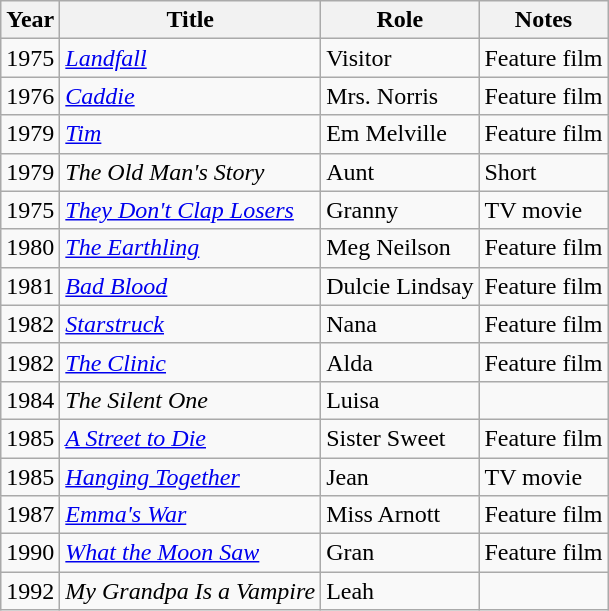<table class="wikitable">
<tr>
<th>Year</th>
<th>Title</th>
<th>Role</th>
<th>Notes</th>
</tr>
<tr>
<td>1975</td>
<td><em><a href='#'>Landfall</a></em></td>
<td>Visitor</td>
<td>Feature film</td>
</tr>
<tr>
<td>1976</td>
<td><em><a href='#'>Caddie</a></em></td>
<td>Mrs. Norris</td>
<td>Feature film</td>
</tr>
<tr>
<td>1979</td>
<td><em><a href='#'>Tim</a></em></td>
<td>Em Melville</td>
<td>Feature film</td>
</tr>
<tr>
<td>1979</td>
<td><em>The Old Man's Story</em></td>
<td>Aunt</td>
<td>Short</td>
</tr>
<tr>
<td>1975</td>
<td><em><a href='#'>They Don't Clap Losers</a></em></td>
<td>Granny</td>
<td>TV movie</td>
</tr>
<tr>
<td>1980</td>
<td><em><a href='#'>The Earthling</a></em></td>
<td>Meg Neilson</td>
<td>Feature film</td>
</tr>
<tr>
<td>1981</td>
<td><em><a href='#'>Bad Blood</a></em></td>
<td>Dulcie Lindsay</td>
<td>Feature film</td>
</tr>
<tr>
<td>1982</td>
<td><em><a href='#'>Starstruck</a></em></td>
<td>Nana</td>
<td>Feature film</td>
</tr>
<tr>
<td>1982</td>
<td><em><a href='#'>The Clinic</a></em></td>
<td>Alda</td>
<td>Feature film</td>
</tr>
<tr>
<td>1984</td>
<td><em>The Silent One</em></td>
<td>Luisa</td>
<td></td>
</tr>
<tr>
<td>1985</td>
<td><em><a href='#'>A Street to Die</a></em></td>
<td>Sister Sweet</td>
<td>Feature film</td>
</tr>
<tr>
<td>1985</td>
<td><em><a href='#'>Hanging Together</a></em></td>
<td>Jean</td>
<td>TV movie</td>
</tr>
<tr>
<td>1987</td>
<td><em><a href='#'>Emma's War</a></em></td>
<td>Miss Arnott</td>
<td>Feature film</td>
</tr>
<tr>
<td>1990</td>
<td><em><a href='#'>What the Moon Saw</a></em></td>
<td>Gran</td>
<td>Feature film</td>
</tr>
<tr>
<td>1992</td>
<td><em>My Grandpa Is a Vampire</em></td>
<td>Leah</td>
<td></td>
</tr>
</table>
